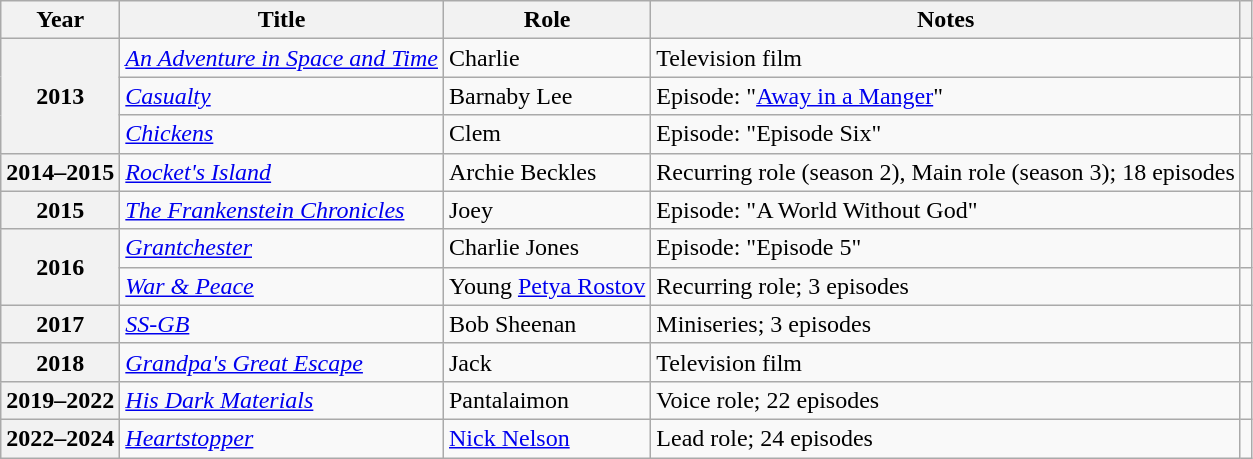<table class="wikitable plainrowheaders sortable">
<tr>
<th scope="col">Year</th>
<th scope="col">Title</th>
<th scope="col">Role</th>
<th scope="col" class="unsortable">Notes</th>
<th scope="col" class="unsortable"></th>
</tr>
<tr>
<th rowspan="3" scope="row">2013</th>
<td data-sort-value="Adventure In Space And Time, An"><em><a href='#'>An Adventure in Space and Time</a></em></td>
<td>Charlie</td>
<td>Television film</td>
<td></td>
</tr>
<tr>
<td><em><a href='#'>Casualty</a></em></td>
<td>Barnaby Lee</td>
<td>Episode: "<a href='#'>Away in a Manger</a>"</td>
<td style="text-align:center"></td>
</tr>
<tr>
<td><em><a href='#'>Chickens</a></em></td>
<td>Clem</td>
<td>Episode: "Episode Six"</td>
<td style="text-align:center"></td>
</tr>
<tr>
<th scope="row">2014–2015</th>
<td><em><a href='#'>Rocket's Island</a></em></td>
<td>Archie Beckles</td>
<td>Recurring role (season 2), Main role (season 3); 18 episodes</td>
<td style="text-align:center"></td>
</tr>
<tr>
<th scope="row">2015</th>
<td data-sort-value="Frankenstein Chronicles, The"><em><a href='#'>The Frankenstein Chronicles</a></em></td>
<td>Joey</td>
<td>Episode: "A World Without God"</td>
<td style="text-align:center"></td>
</tr>
<tr>
<th rowspan="2" scope="row">2016</th>
<td><em><a href='#'>Grantchester</a></em></td>
<td>Charlie Jones</td>
<td>Episode: "Episode 5"</td>
<td style="text-align:center"></td>
</tr>
<tr>
<td><em><a href='#'>War & Peace</a></em></td>
<td>Young <a href='#'>Petya Rostov</a></td>
<td>Recurring role; 3 episodes</td>
<td style="text-align:center"></td>
</tr>
<tr>
<th scope="row">2017</th>
<td><em><a href='#'>SS-GB</a></em></td>
<td>Bob Sheenan</td>
<td>Miniseries; 3 episodes</td>
<td style="text-align:center"></td>
</tr>
<tr>
<th scope="row">2018</th>
<td><em><a href='#'>Grandpa's Great Escape</a></em></td>
<td>Jack</td>
<td>Television film</td>
<td style="text-align:center"></td>
</tr>
<tr>
<th scope="row">2019–2022</th>
<td><em><a href='#'>His Dark Materials</a></em></td>
<td>Pantalaimon</td>
<td>Voice role; 22 episodes</td>
<td style="text-align:center"></td>
</tr>
<tr>
<th scope="row">2022–2024</th>
<td><em><a href='#'>Heartstopper</a></em></td>
<td><a href='#'>Nick Nelson</a></td>
<td>Lead role; 24 episodes</td>
<td style="text-align:center"></td>
</tr>
</table>
